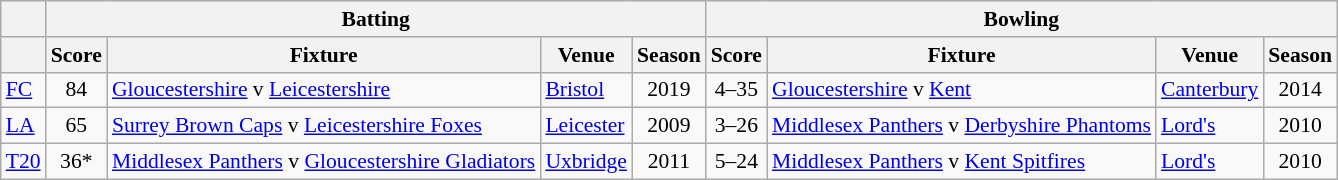<table class=wikitable style="font-size:90%">
<tr>
<th rowspan="1"></th>
<th colspan="4" rowspan="1">Batting</th>
<th colspan="4" rowspan="1">Bowling</th>
</tr>
<tr>
<th></th>
<th>Score</th>
<th>Fixture</th>
<th>Venue</th>
<th>Season</th>
<th>Score</th>
<th>Fixture</th>
<th>Venue</th>
<th>Season</th>
</tr>
<tr>
<td><a href='#'>FC</a></td>
<td align="center">84</td>
<td><a href='#'>Gloucestershire</a> v <a href='#'>Leicestershire</a></td>
<td><a href='#'>Bristol</a></td>
<td align="center">2019</td>
<td align="center">4–35</td>
<td><a href='#'>Gloucestershire</a> v <a href='#'>Kent</a></td>
<td><a href='#'>Canterbury</a></td>
<td align="center">2014</td>
</tr>
<tr>
<td><a href='#'>LA</a></td>
<td align="center">65</td>
<td><a href='#'>Surrey Brown Caps</a> v <a href='#'>Leicestershire Foxes</a></td>
<td><a href='#'>Leicester</a></td>
<td align="center">2009</td>
<td align="center">3–26</td>
<td><a href='#'>Middlesex Panthers</a> v <a href='#'>Derbyshire Phantoms</a></td>
<td><a href='#'>Lord's</a></td>
<td align="center">2010</td>
</tr>
<tr>
<td><a href='#'>T20</a></td>
<td align="center">36*</td>
<td><a href='#'>Middlesex Panthers</a> v <a href='#'>Gloucestershire Gladiators</a></td>
<td><a href='#'>Uxbridge</a></td>
<td align="center">2011</td>
<td align="center">5–24</td>
<td><a href='#'>Middlesex Panthers</a> v <a href='#'>Kent Spitfires</a></td>
<td><a href='#'>Lord's</a></td>
<td align="center">2010</td>
</tr>
</table>
